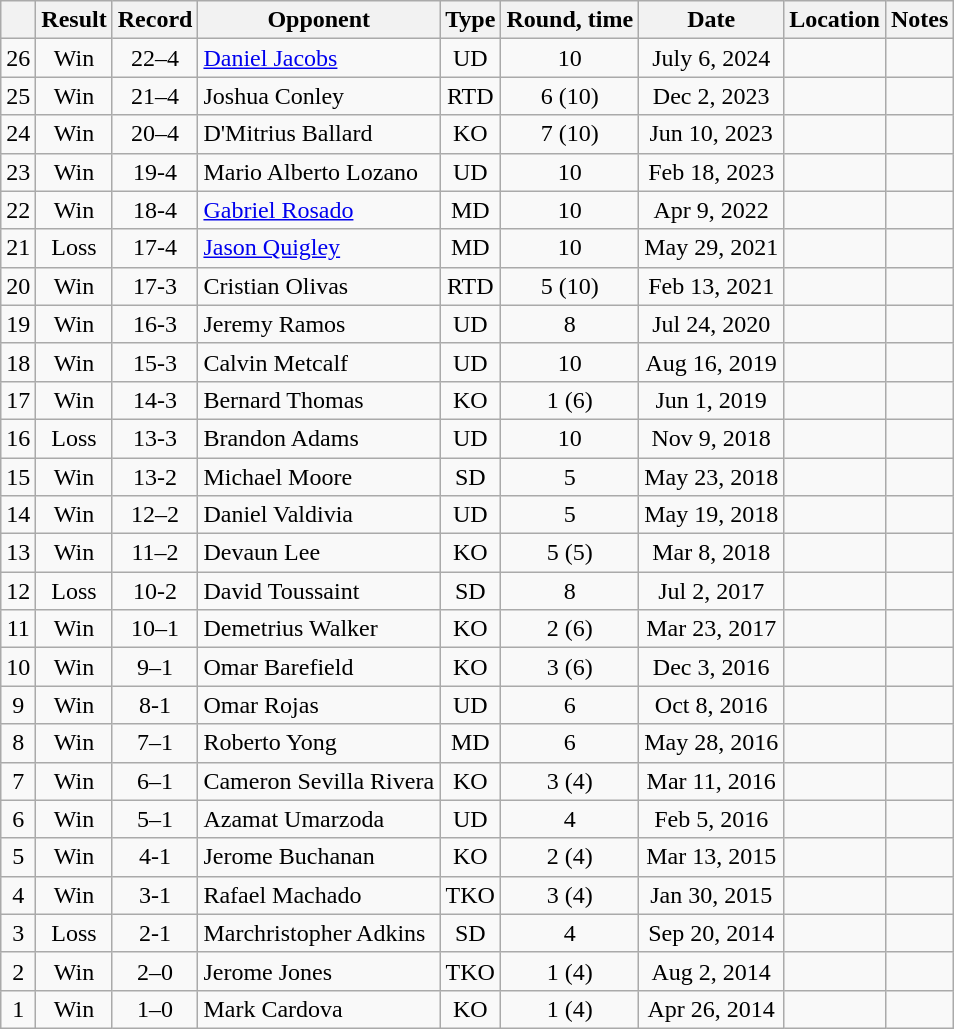<table class="wikitable" style="text-align:center">
<tr>
<th></th>
<th>Result</th>
<th>Record</th>
<th>Opponent</th>
<th>Type</th>
<th>Round, time</th>
<th>Date</th>
<th>Location</th>
<th>Notes</th>
</tr>
<tr>
<td>26</td>
<td>Win</td>
<td>22–4</td>
<td style="text-align:left;"><a href='#'>Daniel Jacobs</a></td>
<td>UD</td>
<td>10</td>
<td>July 6, 2024</td>
<td style="text-align:left;"></td>
<td></td>
</tr>
<tr>
<td>25</td>
<td>Win</td>
<td>21–4</td>
<td style="text-align:left;">Joshua Conley</td>
<td>RTD</td>
<td>6 (10)</td>
<td>Dec 2, 2023</td>
<td style="text-align:left;"></td>
<td></td>
</tr>
<tr>
<td>24</td>
<td>Win</td>
<td>20–4</td>
<td style="text-align:left;">D'Mitrius Ballard</td>
<td>KO</td>
<td>7 (10)</td>
<td>Jun 10, 2023</td>
<td style="text-align:left;"></td>
<td></td>
</tr>
<tr>
<td>23</td>
<td>Win</td>
<td>19-4</td>
<td style="text-align:left;">Mario Alberto Lozano</td>
<td>UD</td>
<td>10</td>
<td>Feb 18, 2023</td>
<td style="text-align:left;"></td>
<td></td>
</tr>
<tr>
<td>22</td>
<td>Win</td>
<td>18-4</td>
<td style="text-align:left;"><a href='#'>Gabriel Rosado</a></td>
<td>MD</td>
<td>10</td>
<td>Apr 9, 2022</td>
<td style="text-align:left;"></td>
<td></td>
</tr>
<tr>
<td>21</td>
<td>Loss</td>
<td>17-4</td>
<td style="text-align:left;"><a href='#'>Jason Quigley</a></td>
<td>MD</td>
<td>10</td>
<td>May 29, 2021</td>
<td style="text-align:left;"></td>
<td></td>
</tr>
<tr>
<td>20</td>
<td>Win</td>
<td>17-3</td>
<td style="text-align:left;">Cristian Olivas</td>
<td>RTD</td>
<td>5 (10)</td>
<td>Feb 13, 2021</td>
<td style="text-align:left;"></td>
<td></td>
</tr>
<tr>
<td>19</td>
<td>Win</td>
<td>16-3</td>
<td style="text-align:left;">Jeremy Ramos</td>
<td>UD</td>
<td>8</td>
<td>Jul 24, 2020</td>
<td style="text-align:left;"></td>
<td></td>
</tr>
<tr>
<td>18</td>
<td>Win</td>
<td>15-3</td>
<td style="text-align:left;">Calvin Metcalf</td>
<td>UD</td>
<td>10</td>
<td>Aug 16, 2019</td>
<td style="text-align:left;"></td>
<td></td>
</tr>
<tr>
<td>17</td>
<td>Win</td>
<td>14-3</td>
<td style="text-align:left;">Bernard Thomas</td>
<td>KO</td>
<td>1 (6)</td>
<td>Jun 1, 2019</td>
<td style="text-align:left;"></td>
<td></td>
</tr>
<tr>
<td>16</td>
<td>Loss</td>
<td>13-3</td>
<td style="text-align:left;">Brandon Adams</td>
<td>UD</td>
<td>10</td>
<td>Nov 9, 2018</td>
<td style="text-align:left;"></td>
<td></td>
</tr>
<tr>
<td>15</td>
<td>Win</td>
<td>13-2</td>
<td style="text-align:left;">Michael Moore</td>
<td>SD</td>
<td>5</td>
<td>May 23, 2018</td>
<td style="text-align:left;"></td>
<td></td>
</tr>
<tr>
<td>14</td>
<td>Win</td>
<td>12–2</td>
<td style="text-align:left;">Daniel Valdivia</td>
<td>UD</td>
<td>5</td>
<td>May 19, 2018</td>
<td style="text-align:left;"></td>
<td></td>
</tr>
<tr>
<td>13</td>
<td>Win</td>
<td>11–2</td>
<td style="text-align:left;">Devaun Lee</td>
<td>KO</td>
<td>5 (5)</td>
<td>Mar 8, 2018</td>
<td style="text-align:left;"></td>
<td></td>
</tr>
<tr>
<td>12</td>
<td>Loss</td>
<td>10-2</td>
<td style="text-align:left;">David Toussaint</td>
<td>SD</td>
<td>8</td>
<td>Jul 2, 2017</td>
<td style="text-align:left;"></td>
<td></td>
</tr>
<tr>
<td>11</td>
<td>Win</td>
<td>10–1</td>
<td style="text-align:left;">Demetrius Walker</td>
<td>KO</td>
<td>2 (6)</td>
<td>Mar 23, 2017</td>
<td style="text-align:left;"></td>
<td></td>
</tr>
<tr>
<td>10</td>
<td>Win</td>
<td>9–1</td>
<td style="text-align:left;">Omar Barefield</td>
<td>KO</td>
<td>3 (6)</td>
<td>Dec 3, 2016</td>
<td style="text-align:left;"></td>
<td></td>
</tr>
<tr>
<td>9</td>
<td>Win</td>
<td>8-1</td>
<td style="text-align:left;">Omar Rojas</td>
<td>UD</td>
<td>6</td>
<td>Oct 8, 2016</td>
<td style="text-align:left;"></td>
<td></td>
</tr>
<tr>
<td>8</td>
<td>Win</td>
<td>7–1</td>
<td style="text-align:left;">Roberto Yong</td>
<td>MD</td>
<td>6</td>
<td>May 28, 2016</td>
<td style="text-align:left;"></td>
<td></td>
</tr>
<tr>
<td>7</td>
<td>Win</td>
<td>6–1</td>
<td style="text-align:left;">Cameron Sevilla Rivera</td>
<td>KO</td>
<td>3 (4)</td>
<td>Mar 11, 2016</td>
<td style="text-align:left;"></td>
<td></td>
</tr>
<tr>
<td>6</td>
<td>Win</td>
<td>5–1</td>
<td style="text-align:left;">Azamat Umarzoda</td>
<td>UD</td>
<td>4</td>
<td>Feb 5, 2016</td>
<td style="text-align:left;"></td>
<td></td>
</tr>
<tr>
<td>5</td>
<td>Win</td>
<td>4-1</td>
<td style="text-align:left;">Jerome Buchanan</td>
<td>KO</td>
<td>2 (4)</td>
<td>Mar 13, 2015</td>
<td style="text-align:left;"></td>
<td></td>
</tr>
<tr>
<td>4</td>
<td>Win</td>
<td>3-1</td>
<td style="text-align:left;">Rafael Machado</td>
<td>TKO</td>
<td>3 (4)</td>
<td>Jan 30, 2015</td>
<td style="text-align:left;"></td>
<td></td>
</tr>
<tr>
<td>3</td>
<td>Loss</td>
<td>2-1</td>
<td style="text-align:left;">Marchristopher Adkins</td>
<td>SD</td>
<td>4</td>
<td>Sep 20, 2014</td>
<td style="text-align:left;"></td>
<td></td>
</tr>
<tr>
<td>2</td>
<td>Win</td>
<td>2–0</td>
<td style="text-align:left;">Jerome Jones</td>
<td>TKO</td>
<td>1 (4)</td>
<td>Aug 2, 2014</td>
<td style="text-align:left;"></td>
<td></td>
</tr>
<tr>
<td>1</td>
<td>Win</td>
<td>1–0</td>
<td style="text-align:left;">Mark Cardova</td>
<td>KO</td>
<td>1 (4)</td>
<td>Apr 26, 2014</td>
<td style="text-align:left;"></td>
<td></td>
</tr>
</table>
